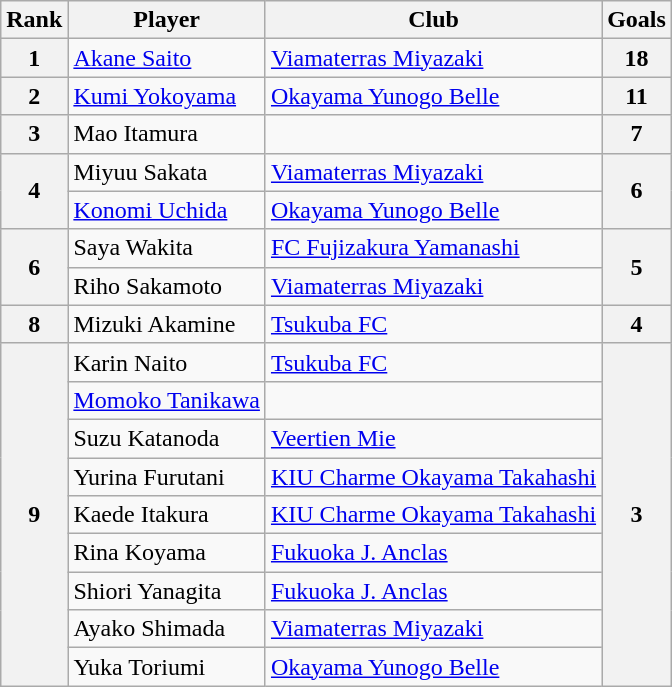<table class="wikitable">
<tr>
<th>Rank</th>
<th>Player</th>
<th>Club</th>
<th>Goals</th>
</tr>
<tr>
<th rowspan=1>1</th>
<td align="left"> <a href='#'>Akane Saito</a></td>
<td align="left"><a href='#'>Viamaterras Miyazaki</a></td>
<th rowspan=1>18</th>
</tr>
<tr>
<th rowspan=1>2</th>
<td align="left"> <a href='#'>Kumi Yokoyama</a></td>
<td align="left"><a href='#'>Okayama Yunogo Belle</a></td>
<th rowspan=1>11</th>
</tr>
<tr>
<th rowspan=1>3</th>
<td align="left"> Mao Itamura</td>
<td align="left"></td>
<th rowspan=1>7</th>
</tr>
<tr>
<th rowspan=2>4</th>
<td align="left"> Miyuu Sakata</td>
<td align="left"><a href='#'>Viamaterras Miyazaki</a></td>
<th rowspan=2>6</th>
</tr>
<tr>
<td align="left"> <a href='#'>Konomi Uchida</a></td>
<td align="left"><a href='#'>Okayama Yunogo Belle</a></td>
</tr>
<tr>
<th rowspan=2>6</th>
<td align="left"> Saya Wakita</td>
<td align="left"><a href='#'>FC Fujizakura Yamanashi</a></td>
<th rowspan=2>5</th>
</tr>
<tr>
<td align="left"> Riho Sakamoto</td>
<td align="left"><a href='#'>Viamaterras Miyazaki</a></td>
</tr>
<tr>
<th rowspan=1>8</th>
<td align="left"> Mizuki Akamine</td>
<td align="left"><a href='#'>Tsukuba FC</a></td>
<th rowspan=1>4</th>
</tr>
<tr>
<th rowspan=9>9</th>
<td align="left"> Karin Naito</td>
<td align="left"><a href='#'>Tsukuba FC</a></td>
<th rowspan=9>3</th>
</tr>
<tr>
<td align="left"> <a href='#'>Momoko Tanikawa</a></td>
<td align="left"></td>
</tr>
<tr>
<td align="left"> Suzu Katanoda</td>
<td align="left"><a href='#'>Veertien Mie</a></td>
</tr>
<tr>
<td align="left"> Yurina Furutani</td>
<td align="left"><a href='#'>KIU Charme Okayama Takahashi</a></td>
</tr>
<tr>
<td align="left"> Kaede Itakura</td>
<td align="left"><a href='#'>KIU Charme Okayama Takahashi</a></td>
</tr>
<tr>
<td align="left"> Rina Koyama</td>
<td align="left"><a href='#'>Fukuoka J. Anclas</a></td>
</tr>
<tr>
<td align="left"> Shiori Yanagita</td>
<td align="left"><a href='#'>Fukuoka J. Anclas</a></td>
</tr>
<tr>
<td align="left"> Ayako Shimada</td>
<td align="left"><a href='#'>Viamaterras Miyazaki</a></td>
</tr>
<tr>
<td align="left"> Yuka Toriumi</td>
<td align="left"><a href='#'>Okayama Yunogo Belle</a></td>
</tr>
</table>
